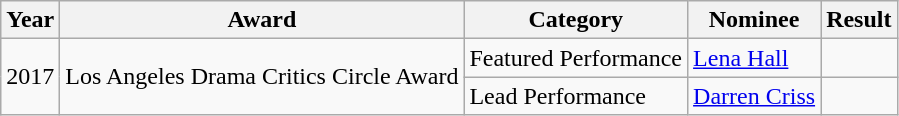<table class="wikitable">
<tr>
<th>Year</th>
<th>Award</th>
<th>Category</th>
<th>Nominee</th>
<th>Result</th>
</tr>
<tr>
<td rowspan="2">2017</td>
<td rowspan="2">Los Angeles Drama Critics Circle Award</td>
<td>Featured Performance</td>
<td><a href='#'>Lena Hall</a></td>
<td></td>
</tr>
<tr>
<td>Lead Performance</td>
<td><a href='#'>Darren Criss</a></td>
<td></td>
</tr>
</table>
